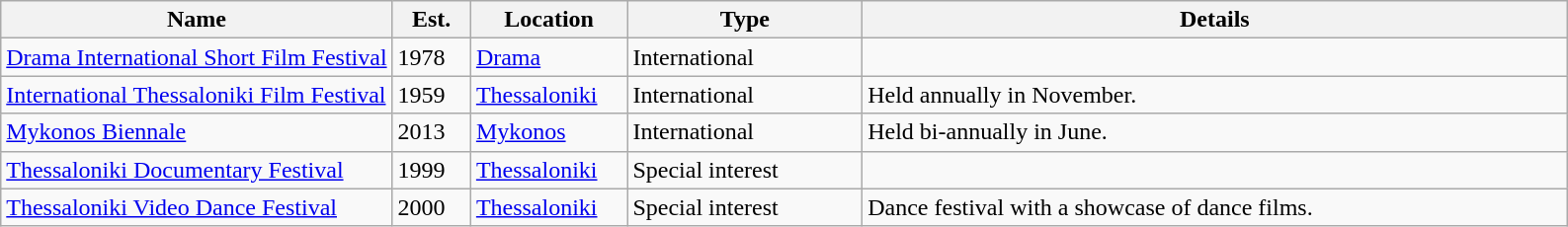<table class="wikitable">
<tr>
<th width="25%">Name</th>
<th width="5%">Est.</th>
<th width="10%">Location</th>
<th width="15%">Type</th>
<th>Details</th>
</tr>
<tr>
<td><a href='#'>Drama International Short Film Festival</a></td>
<td>1978</td>
<td><a href='#'>Drama</a></td>
<td>International</td>
</tr>
<tr>
<td><a href='#'>International Thessaloniki Film Festival</a></td>
<td>1959</td>
<td><a href='#'>Thessaloniki</a></td>
<td>International</td>
<td>Held annually in November.</td>
</tr>
<tr>
<td><a href='#'>Mykonos Biennale</a></td>
<td>2013</td>
<td><a href='#'>Mykonos</a></td>
<td>International</td>
<td>Held bi-annually in June.</td>
</tr>
<tr>
<td><a href='#'>Thessaloniki Documentary Festival</a></td>
<td>1999</td>
<td><a href='#'>Thessaloniki</a></td>
<td>Special interest</td>
</tr>
<tr>
<td><a href='#'>Thessaloniki Video Dance Festival</a></td>
<td>2000</td>
<td><a href='#'>Thessaloniki</a></td>
<td>Special interest</td>
<td>Dance festival with a showcase of dance films.</td>
</tr>
</table>
